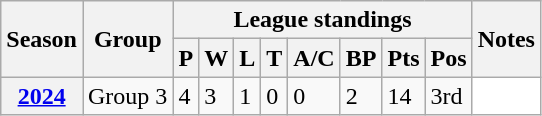<table class="wikitable sortable">
<tr>
<th scope="col" rowspan="2">Season</th>
<th scope="col" rowspan="2">Group</th>
<th scope="col" colspan="8">League standings</th>
<th scope="col" rowspan="2">Notes</th>
</tr>
<tr>
<th scope="col">P</th>
<th scope="col">W</th>
<th scope="col">L</th>
<th scope="col">T</th>
<th scope="col">A/C</th>
<th scope="col">BP</th>
<th scope="col">Pts</th>
<th scope="col">Pos</th>
</tr>
<tr>
<th scope="row"><a href='#'>2024</a></th>
<td>Group 3</td>
<td>4</td>
<td>3</td>
<td>1</td>
<td>0</td>
<td>0</td>
<td>2</td>
<td>14</td>
<td>3rd</td>
<td style="background: white;"></td>
</tr>
</table>
